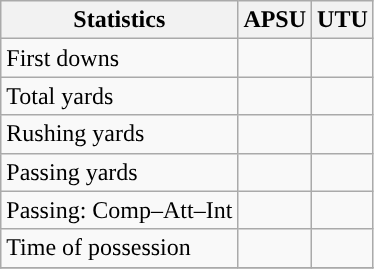<table class="wikitable" style="float: left;">
<tr>
<th>Statistics</th>
<th>APSU</th>
<th>UTU</th>
</tr>
<tr>
<td>First downs</td>
<td></td>
<td></td>
</tr>
<tr>
<td>Total yards</td>
<td></td>
<td></td>
</tr>
<tr>
<td>Rushing yards</td>
<td></td>
<td></td>
</tr>
<tr>
<td>Passing yards</td>
<td></td>
<td></td>
</tr>
<tr>
<td>Passing: Comp–Att–Int</td>
<td></td>
<td></td>
</tr>
<tr>
<td>Time of possession</td>
<td></td>
<td></td>
</tr>
<tr>
</tr>
</table>
